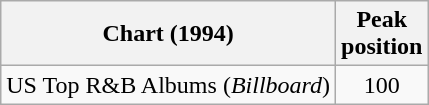<table class="wikitable">
<tr>
<th>Chart (1994)</th>
<th>Peak<br>position</th>
</tr>
<tr>
<td>US Top R&B Albums (<em>Billboard</em>)</td>
<td align="center">100</td>
</tr>
</table>
